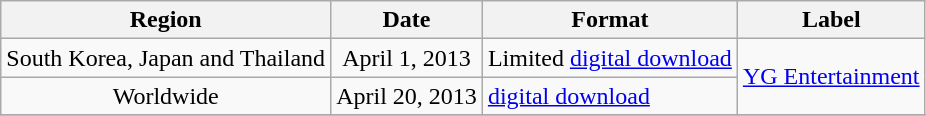<table class="wikitable">
<tr>
<th>Region</th>
<th>Date</th>
<th>Format</th>
<th>Label</th>
</tr>
<tr>
<td style="text-align:center;">South Korea, Japan and Thailand</td>
<td style="text-align:center;" rowspan=1>April 1, 2013</td>
<td>Limited <a href='#'>digital download</a></td>
<td style="text-align:center;" rowspan=2><a href='#'>YG Entertainment</a></td>
</tr>
<tr>
<td style="text-align:center;">Worldwide</td>
<td style="text-align:center;" rowspan=1>April 20, 2013</td>
<td><a href='#'>digital download</a></td>
</tr>
<tr>
</tr>
</table>
